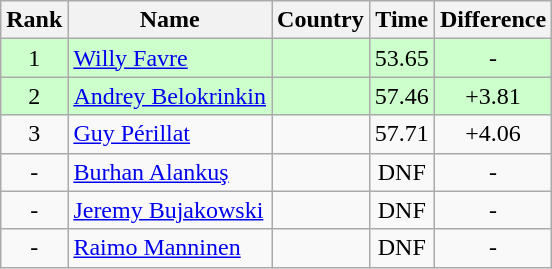<table class="wikitable sortable" style="text-align:center">
<tr>
<th>Rank</th>
<th>Name</th>
<th>Country</th>
<th>Time</th>
<th>Difference</th>
</tr>
<tr style="background:#cfc;">
<td>1</td>
<td align=left><a href='#'>Willy Favre</a></td>
<td align=left></td>
<td>53.65</td>
<td>-</td>
</tr>
<tr style="background:#cfc;">
<td>2</td>
<td align=left><a href='#'>Andrey Belokrinkin</a></td>
<td align=left></td>
<td>57.46</td>
<td>+3.81</td>
</tr>
<tr>
<td>3</td>
<td align=left><a href='#'>Guy Périllat</a></td>
<td align=left></td>
<td>57.71</td>
<td>+4.06</td>
</tr>
<tr>
<td>-</td>
<td align=left><a href='#'>Burhan Alankuş</a></td>
<td align=left></td>
<td>DNF</td>
<td>-</td>
</tr>
<tr>
<td>-</td>
<td align=left><a href='#'>Jeremy Bujakowski</a></td>
<td align=left></td>
<td>DNF</td>
<td>-</td>
</tr>
<tr>
<td>-</td>
<td align=left><a href='#'>Raimo Manninen</a></td>
<td align=left></td>
<td>DNF</td>
<td>-</td>
</tr>
</table>
